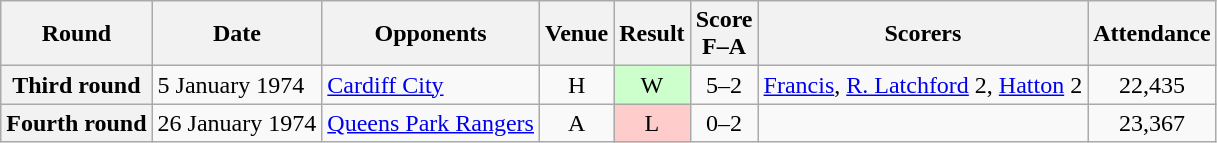<table class="wikitable plainrowheaders" style="text-align:center">
<tr>
<th scope="col">Round</th>
<th scope="col">Date</th>
<th scope="col">Opponents</th>
<th scope="col">Venue</th>
<th scope="col">Result</th>
<th scope="col">Score<br>F–A</th>
<th scope="col">Scorers</th>
<th scope="col">Attendance</th>
</tr>
<tr>
<th scope="row">Third round</th>
<td align="left">5 January 1974</td>
<td align="left"><a href='#'>Cardiff City</a></td>
<td>H</td>
<td style=background:#cfc>W</td>
<td>5–2</td>
<td align="left"><a href='#'>Francis</a>, <a href='#'>R. Latchford</a> 2, <a href='#'>Hatton</a> 2</td>
<td>22,435</td>
</tr>
<tr>
<th scope="row">Fourth round</th>
<td align="left">26 January 1974</td>
<td align="left"><a href='#'>Queens Park Rangers</a></td>
<td>A</td>
<td style=background:#fcc>L</td>
<td>0–2</td>
<td></td>
<td>23,367</td>
</tr>
</table>
